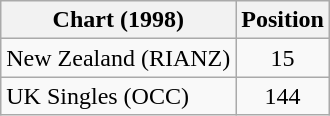<table class="wikitable">
<tr>
<th>Chart (1998)</th>
<th>Position</th>
</tr>
<tr>
<td>New Zealand (RIANZ)</td>
<td align="center">15</td>
</tr>
<tr>
<td>UK Singles (OCC)</td>
<td align="center">144</td>
</tr>
</table>
